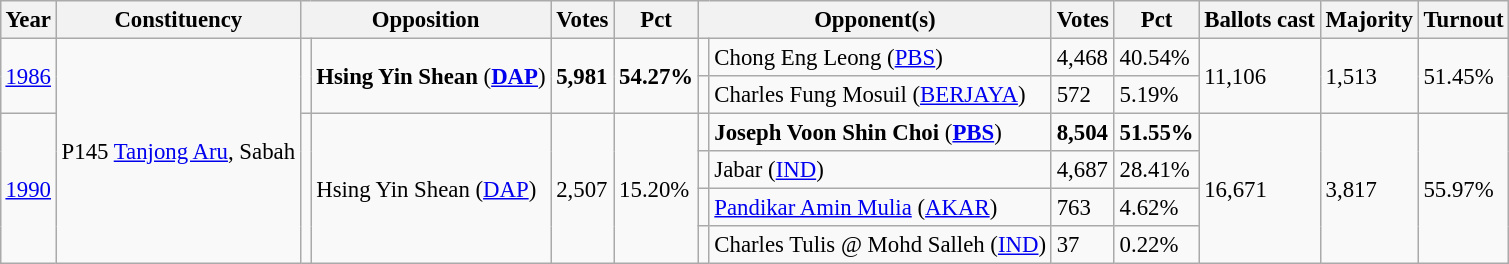<table class="wikitable" style="margin:0.5em ; font-size:95%">
<tr>
<th>Year</th>
<th>Constituency</th>
<th colspan=2>Opposition</th>
<th>Votes</th>
<th>Pct</th>
<th colspan=2>Opponent(s)</th>
<th>Votes</th>
<th>Pct</th>
<th>Ballots cast</th>
<th>Majority</th>
<th>Turnout</th>
</tr>
<tr>
<td rowspan="2"><a href='#'>1986</a></td>
<td rowspan="6">P145 <a href='#'>Tanjong Aru</a>, Sabah</td>
<td rowspan="2" ></td>
<td rowspan="2"><strong>Hsing Yin Shean</strong> (<a href='#'><strong>DAP</strong></a>)</td>
<td rowspan="2"><strong>5,981</strong></td>
<td rowspan="2"><strong>54.27%</strong></td>
<td></td>
<td>Chong Eng Leong (<a href='#'>PBS</a>)</td>
<td>4,468</td>
<td>40.54%</td>
<td rowspan=2>11,106</td>
<td rowspan=2>1,513</td>
<td rowspan=2>51.45%</td>
</tr>
<tr>
<td></td>
<td>Charles Fung Mosuil (<a href='#'>BERJAYA</a>)</td>
<td>572</td>
<td>5.19%</td>
</tr>
<tr>
<td rowspan="4"><a href='#'>1990</a></td>
<td rowspan="4" ></td>
<td rowspan="4">Hsing Yin Shean (<a href='#'>DAP</a>)</td>
<td rowspan="4">2,507</td>
<td rowspan="4">15.20%</td>
<td></td>
<td><strong>Joseph Voon Shin Choi</strong> (<a href='#'><strong>PBS</strong></a>)</td>
<td><strong>8,504</strong></td>
<td><strong>51.55%</strong></td>
<td rowspan=4>16,671</td>
<td rowspan=4>3,817</td>
<td rowspan=4>55.97%</td>
</tr>
<tr>
<td></td>
<td>Jabar (<a href='#'>IND</a>)</td>
<td>4,687</td>
<td>28.41%</td>
</tr>
<tr>
<td></td>
<td><a href='#'>Pandikar Amin Mulia</a> (<a href='#'>AKAR</a>)</td>
<td>763</td>
<td>4.62%</td>
</tr>
<tr>
<td></td>
<td>Charles Tulis @ Mohd Salleh (<a href='#'>IND</a>)</td>
<td>37</td>
<td>0.22%</td>
</tr>
</table>
